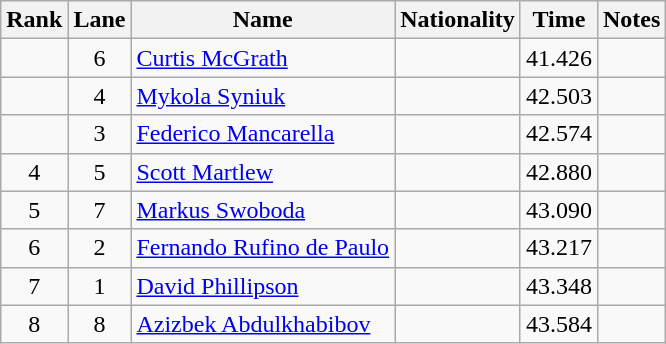<table class="wikitable" style="text-align:center;">
<tr>
<th>Rank</th>
<th>Lane</th>
<th>Name</th>
<th>Nationality</th>
<th>Time</th>
<th>Notes</th>
</tr>
<tr>
<td></td>
<td>6</td>
<td align=left><a href='#'>Curtis McGrath</a></td>
<td align=left></td>
<td>41.426</td>
<td></td>
</tr>
<tr>
<td></td>
<td>4</td>
<td align=left><a href='#'>Mykola Syniuk</a></td>
<td align=left></td>
<td>42.503</td>
<td></td>
</tr>
<tr>
<td></td>
<td>3</td>
<td align=left><a href='#'>Federico Mancarella</a></td>
<td align=left></td>
<td>42.574</td>
<td></td>
</tr>
<tr>
<td>4</td>
<td>5</td>
<td align=left><a href='#'>Scott Martlew</a></td>
<td align=left></td>
<td>42.880</td>
<td></td>
</tr>
<tr>
<td>5</td>
<td>7</td>
<td align=left><a href='#'>Markus Swoboda</a></td>
<td align=left></td>
<td>43.090</td>
<td></td>
</tr>
<tr>
<td>6</td>
<td>2</td>
<td align=left><a href='#'>Fernando Rufino de Paulo</a></td>
<td align=left></td>
<td>43.217</td>
<td></td>
</tr>
<tr>
<td>7</td>
<td>1</td>
<td align=left><a href='#'>David Phillipson</a></td>
<td align=left></td>
<td>43.348</td>
<td></td>
</tr>
<tr>
<td>8</td>
<td>8</td>
<td align=left><a href='#'>Azizbek Abdulkhabibov</a></td>
<td align=left></td>
<td>43.584</td>
<td></td>
</tr>
</table>
